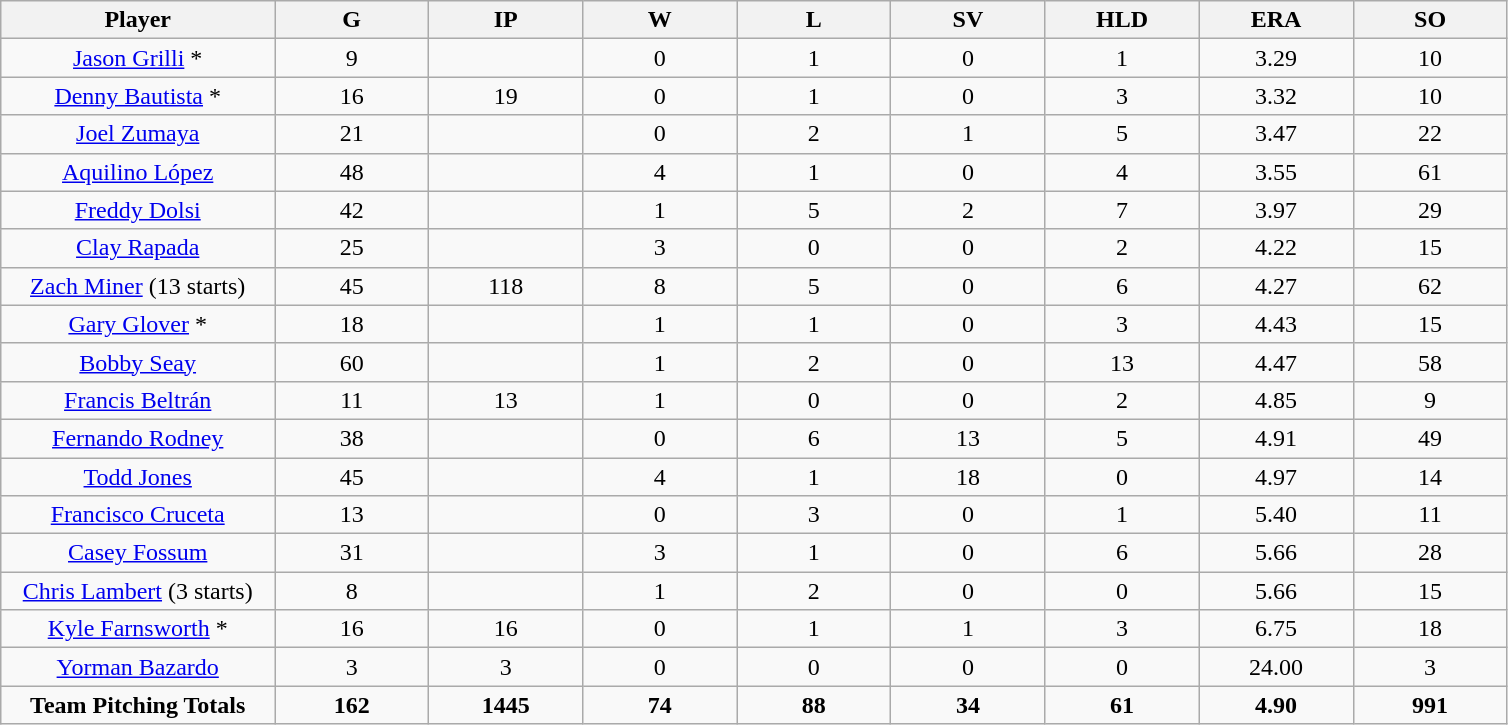<table class="wikitable sortable" style="text-align:center;">
<tr>
<th bgcolor="#DDDDFF" width="16%">Player</th>
<th bgcolor="#DDDDFF" width="9%">G</th>
<th bgcolor="#DDDDFF" width="9%">IP</th>
<th bgcolor="#DDDDFF" width="9%">W</th>
<th bgcolor="#DDDDFF" width="9%">L</th>
<th bgcolor="#DDDDFF" width="9%">SV</th>
<th bgcolor="#DDDDFF" width="9%">HLD</th>
<th bgcolor="#DDDDFF" width="9%">ERA</th>
<th bgcolor="#DDDDFF" width="9%">SO</th>
</tr>
<tr align="center">
<td><a href='#'>Jason Grilli</a> *</td>
<td>9</td>
<td></td>
<td>0</td>
<td>1</td>
<td>0</td>
<td>1</td>
<td>3.29</td>
<td>10</td>
</tr>
<tr align="center">
<td><a href='#'>Denny Bautista</a> *</td>
<td>16</td>
<td>19</td>
<td>0</td>
<td>1</td>
<td>0</td>
<td>3</td>
<td>3.32</td>
<td>10</td>
</tr>
<tr align="center">
<td><a href='#'>Joel Zumaya</a></td>
<td>21</td>
<td></td>
<td>0</td>
<td>2</td>
<td>1</td>
<td>5</td>
<td>3.47</td>
<td>22</td>
</tr>
<tr align="center">
<td><a href='#'>Aquilino López</a></td>
<td>48</td>
<td></td>
<td>4</td>
<td>1</td>
<td>0</td>
<td>4</td>
<td>3.55</td>
<td>61</td>
</tr>
<tr align="center">
<td><a href='#'>Freddy Dolsi</a></td>
<td>42</td>
<td></td>
<td>1</td>
<td>5</td>
<td>2</td>
<td>7</td>
<td>3.97</td>
<td>29</td>
</tr>
<tr align="center">
<td><a href='#'>Clay Rapada</a></td>
<td>25</td>
<td></td>
<td>3</td>
<td>0</td>
<td>0</td>
<td>2</td>
<td>4.22</td>
<td>15</td>
</tr>
<tr align="center">
<td><a href='#'>Zach Miner</a> (13 starts)</td>
<td>45</td>
<td>118</td>
<td>8</td>
<td>5</td>
<td>0</td>
<td>6</td>
<td>4.27</td>
<td>62</td>
</tr>
<tr align="center">
<td><a href='#'>Gary Glover</a> *</td>
<td>18</td>
<td></td>
<td>1</td>
<td>1</td>
<td>0</td>
<td>3</td>
<td>4.43</td>
<td>15</td>
</tr>
<tr align="center">
<td><a href='#'>Bobby Seay</a></td>
<td>60</td>
<td></td>
<td>1</td>
<td>2</td>
<td>0</td>
<td>13</td>
<td>4.47</td>
<td>58</td>
</tr>
<tr align="center">
<td><a href='#'>Francis Beltrán</a></td>
<td>11</td>
<td>13</td>
<td>1</td>
<td>0</td>
<td>0</td>
<td>2</td>
<td>4.85</td>
<td>9</td>
</tr>
<tr align="center">
<td><a href='#'>Fernando Rodney</a></td>
<td>38</td>
<td></td>
<td>0</td>
<td>6</td>
<td>13</td>
<td>5</td>
<td>4.91</td>
<td>49</td>
</tr>
<tr align="center">
<td><a href='#'>Todd Jones</a></td>
<td>45</td>
<td></td>
<td>4</td>
<td>1</td>
<td>18</td>
<td>0</td>
<td>4.97</td>
<td>14</td>
</tr>
<tr align="center">
<td><a href='#'>Francisco Cruceta</a></td>
<td>13</td>
<td></td>
<td>0</td>
<td>3</td>
<td>0</td>
<td>1</td>
<td>5.40</td>
<td>11</td>
</tr>
<tr align="center">
<td><a href='#'>Casey Fossum</a></td>
<td>31</td>
<td></td>
<td>3</td>
<td>1</td>
<td>0</td>
<td>6</td>
<td>5.66</td>
<td>28</td>
</tr>
<tr align="center">
<td><a href='#'>Chris Lambert</a> (3 starts)</td>
<td>8</td>
<td></td>
<td>1</td>
<td>2</td>
<td>0</td>
<td>0</td>
<td>5.66</td>
<td>15</td>
</tr>
<tr align="center">
<td><a href='#'>Kyle Farnsworth</a> *</td>
<td>16</td>
<td>16</td>
<td>0</td>
<td>1</td>
<td>1</td>
<td>3</td>
<td>6.75</td>
<td>18</td>
</tr>
<tr align="center">
<td><a href='#'>Yorman Bazardo</a></td>
<td>3</td>
<td>3</td>
<td>0</td>
<td>0</td>
<td>0</td>
<td>0</td>
<td>24.00</td>
<td>3</td>
</tr>
<tr align="center">
<td><strong>Team Pitching Totals</strong></td>
<td><strong>162</strong></td>
<td><strong>1445</strong></td>
<td><strong>74</strong></td>
<td><strong>88</strong></td>
<td><strong>34</strong></td>
<td><strong>61</strong></td>
<td><strong>4.90</strong></td>
<td><strong>991</strong></td>
</tr>
</table>
